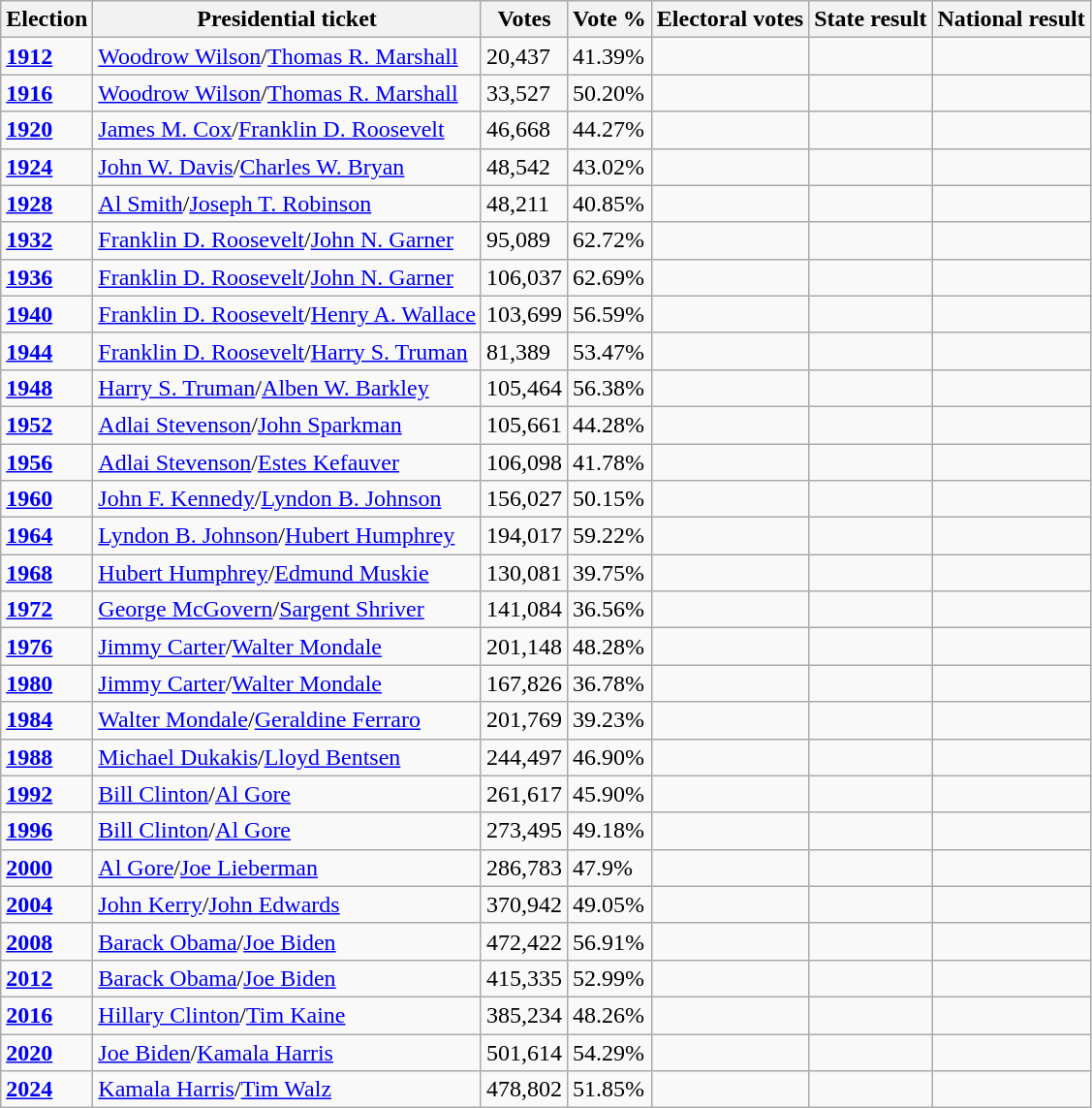<table class="wikitable">
<tr>
<th>Election</th>
<th>Presidential ticket</th>
<th>Votes</th>
<th>Vote %</th>
<th>Electoral votes</th>
<th>State result</th>
<th>National result</th>
</tr>
<tr>
<td><strong><a href='#'>1912</a></strong></td>
<td><a href='#'>Woodrow Wilson</a>/<a href='#'>Thomas R. Marshall</a></td>
<td>20,437</td>
<td>41.39%</td>
<td></td>
<td></td>
<td></td>
</tr>
<tr>
<td><strong><a href='#'>1916</a></strong></td>
<td><a href='#'>Woodrow Wilson</a>/<a href='#'>Thomas R. Marshall</a></td>
<td>33,527</td>
<td>50.20%</td>
<td></td>
<td></td>
<td></td>
</tr>
<tr>
<td><strong><a href='#'>1920</a></strong></td>
<td><a href='#'>James M. Cox</a>/<a href='#'>Franklin D. Roosevelt</a></td>
<td>46,668</td>
<td>44.27%</td>
<td></td>
<td></td>
<td></td>
</tr>
<tr>
<td><strong><a href='#'>1924</a></strong></td>
<td><a href='#'>John W. Davis</a>/<a href='#'>Charles W. Bryan</a></td>
<td>48,542</td>
<td>43.02%</td>
<td></td>
<td></td>
<td></td>
</tr>
<tr>
<td><strong><a href='#'>1928</a></strong></td>
<td><a href='#'>Al Smith</a>/<a href='#'>Joseph T. Robinson</a></td>
<td>48,211</td>
<td>40.85%</td>
<td></td>
<td></td>
<td></td>
</tr>
<tr>
<td><strong><a href='#'>1932</a></strong></td>
<td><a href='#'>Franklin D. Roosevelt</a>/<a href='#'>John N. Garner</a></td>
<td>95,089</td>
<td>62.72%</td>
<td></td>
<td></td>
<td></td>
</tr>
<tr>
<td><strong><a href='#'>1936</a></strong></td>
<td><a href='#'>Franklin D. Roosevelt</a>/<a href='#'>John N. Garner</a></td>
<td>106,037</td>
<td>62.69%</td>
<td></td>
<td></td>
<td></td>
</tr>
<tr>
<td><strong><a href='#'>1940</a></strong></td>
<td><a href='#'>Franklin D. Roosevelt</a>/<a href='#'>Henry A. Wallace</a></td>
<td>103,699</td>
<td>56.59%</td>
<td></td>
<td></td>
<td></td>
</tr>
<tr>
<td><strong><a href='#'>1944</a></strong></td>
<td><a href='#'>Franklin D. Roosevelt</a>/<a href='#'>Harry S. Truman</a></td>
<td>81,389</td>
<td>53.47%</td>
<td></td>
<td></td>
<td></td>
</tr>
<tr>
<td><strong><a href='#'>1948</a></strong></td>
<td><a href='#'>Harry S. Truman</a>/<a href='#'>Alben W. Barkley</a></td>
<td>105,464</td>
<td>56.38%</td>
<td></td>
<td></td>
<td></td>
</tr>
<tr>
<td><strong><a href='#'>1952</a></strong></td>
<td><a href='#'>Adlai Stevenson</a>/<a href='#'>John Sparkman</a></td>
<td>105,661</td>
<td>44.28%</td>
<td></td>
<td></td>
<td></td>
</tr>
<tr>
<td><strong><a href='#'>1956</a></strong></td>
<td><a href='#'>Adlai Stevenson</a>/<a href='#'>Estes Kefauver</a></td>
<td>106,098</td>
<td>41.78%</td>
<td></td>
<td></td>
<td></td>
</tr>
<tr>
<td><strong><a href='#'>1960</a></strong></td>
<td><a href='#'>John F. Kennedy</a>/<a href='#'>Lyndon B. Johnson</a></td>
<td>156,027</td>
<td>50.15%</td>
<td></td>
<td></td>
<td></td>
</tr>
<tr>
<td><strong><a href='#'>1964</a></strong></td>
<td><a href='#'>Lyndon B. Johnson</a>/<a href='#'>Hubert Humphrey</a></td>
<td>194,017</td>
<td>59.22%</td>
<td></td>
<td></td>
<td></td>
</tr>
<tr>
<td><strong><a href='#'>1968</a></strong></td>
<td><a href='#'>Hubert Humphrey</a>/<a href='#'>Edmund Muskie</a></td>
<td>130,081</td>
<td>39.75%</td>
<td></td>
<td></td>
<td></td>
</tr>
<tr>
<td><strong><a href='#'>1972</a></strong></td>
<td><a href='#'>George McGovern</a>/<a href='#'>Sargent Shriver</a></td>
<td>141,084</td>
<td>36.56%</td>
<td></td>
<td></td>
<td></td>
</tr>
<tr>
<td><strong><a href='#'>1976</a></strong></td>
<td><a href='#'>Jimmy Carter</a>/<a href='#'>Walter Mondale</a></td>
<td>201,148</td>
<td>48.28%</td>
<td></td>
<td></td>
<td></td>
</tr>
<tr>
<td><strong><a href='#'>1980</a></strong></td>
<td><a href='#'>Jimmy Carter</a>/<a href='#'>Walter Mondale</a></td>
<td>167,826</td>
<td>36.78%</td>
<td></td>
<td></td>
<td></td>
</tr>
<tr>
<td><strong><a href='#'>1984</a></strong></td>
<td><a href='#'>Walter Mondale</a>/<a href='#'>Geraldine Ferraro</a></td>
<td>201,769</td>
<td>39.23%</td>
<td></td>
<td></td>
<td></td>
</tr>
<tr>
<td><strong><a href='#'>1988</a></strong></td>
<td><a href='#'>Michael Dukakis</a>/<a href='#'>Lloyd Bentsen</a></td>
<td>244,497</td>
<td>46.90%</td>
<td></td>
<td></td>
<td></td>
</tr>
<tr>
<td><strong><a href='#'>1992</a></strong></td>
<td><a href='#'>Bill Clinton</a>/<a href='#'>Al Gore</a></td>
<td>261,617</td>
<td>45.90%</td>
<td></td>
<td></td>
<td></td>
</tr>
<tr>
<td><strong><a href='#'>1996</a></strong></td>
<td><a href='#'>Bill Clinton</a>/<a href='#'>Al Gore</a></td>
<td>273,495</td>
<td>49.18%</td>
<td></td>
<td></td>
<td></td>
</tr>
<tr>
<td><strong><a href='#'>2000</a></strong></td>
<td><a href='#'>Al Gore</a>/<a href='#'>Joe Lieberman</a></td>
<td>286,783</td>
<td>47.9%</td>
<td></td>
<td></td>
<td></td>
</tr>
<tr>
<td><strong><a href='#'>2004</a></strong></td>
<td><a href='#'>John Kerry</a>/<a href='#'>John Edwards</a></td>
<td>370,942</td>
<td>49.05%</td>
<td></td>
<td></td>
<td></td>
</tr>
<tr>
<td><strong><a href='#'>2008</a></strong></td>
<td><a href='#'>Barack Obama</a>/<a href='#'>Joe Biden</a></td>
<td>472,422</td>
<td>56.91%</td>
<td></td>
<td></td>
<td></td>
</tr>
<tr>
<td><strong><a href='#'>2012</a></strong></td>
<td><a href='#'>Barack Obama</a>/<a href='#'>Joe Biden</a></td>
<td>415,335</td>
<td>52.99%</td>
<td></td>
<td></td>
<td></td>
</tr>
<tr>
<td><strong><a href='#'>2016</a></strong></td>
<td><a href='#'>Hillary Clinton</a>/<a href='#'>Tim Kaine</a></td>
<td>385,234</td>
<td>48.26%</td>
<td></td>
<td></td>
<td></td>
</tr>
<tr>
<td><strong><a href='#'>2020</a></strong></td>
<td><a href='#'>Joe Biden</a>/<a href='#'>Kamala Harris</a></td>
<td>501,614</td>
<td>54.29%</td>
<td></td>
<td></td>
<td></td>
</tr>
<tr>
<td><strong><a href='#'>2024</a></strong></td>
<td><a href='#'>Kamala Harris</a>/<a href='#'>Tim Walz</a></td>
<td>478,802</td>
<td>51.85%</td>
<td></td>
<td></td>
<td></td>
</tr>
</table>
